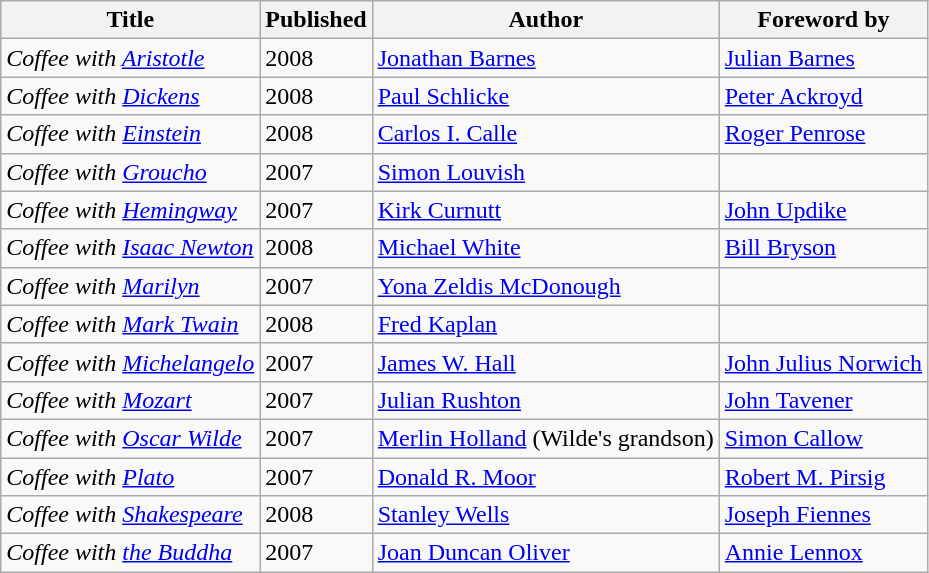<table class="wikitable">
<tr>
<th>Title</th>
<th>Published</th>
<th>Author</th>
<th>Foreword by</th>
</tr>
<tr>
<td><em>Coffee with <a href='#'>Aristotle</a></em></td>
<td>2008</td>
<td><a href='#'>Jonathan Barnes</a></td>
<td><a href='#'>Julian Barnes</a></td>
</tr>
<tr>
<td><em>Coffee with <a href='#'>Dickens</a></em></td>
<td>2008</td>
<td><a href='#'>Paul Schlicke</a></td>
<td><a href='#'>Peter Ackroyd</a></td>
</tr>
<tr>
<td><em>Coffee with <a href='#'>Einstein</a></em></td>
<td>2008</td>
<td><a href='#'>Carlos I. Calle</a></td>
<td><a href='#'>Roger Penrose</a></td>
</tr>
<tr>
<td><em>Coffee with <a href='#'>Groucho</a></em></td>
<td>2007</td>
<td><a href='#'>Simon Louvish</a></td>
<td></td>
</tr>
<tr>
<td><em>Coffee with <a href='#'>Hemingway</a></em></td>
<td>2007</td>
<td><a href='#'>Kirk Curnutt</a></td>
<td><a href='#'>John Updike</a></td>
</tr>
<tr>
<td><em>Coffee with <a href='#'>Isaac Newton</a></em></td>
<td>2008</td>
<td><a href='#'>Michael White</a></td>
<td><a href='#'>Bill Bryson</a></td>
</tr>
<tr>
<td><em>Coffee with <a href='#'>Marilyn</a></em></td>
<td>2007</td>
<td><a href='#'>Yona Zeldis McDonough</a></td>
<td></td>
</tr>
<tr>
<td><em>Coffee with <a href='#'>Mark Twain</a></em></td>
<td>2008</td>
<td><a href='#'>Fred Kaplan</a></td>
<td></td>
</tr>
<tr>
<td><em>Coffee with <a href='#'>Michelangelo</a></em></td>
<td>2007</td>
<td><a href='#'>James W. Hall</a></td>
<td><a href='#'>John Julius Norwich</a></td>
</tr>
<tr>
<td><em>Coffee with <a href='#'>Mozart</a></em></td>
<td>2007</td>
<td><a href='#'>Julian Rushton</a></td>
<td><a href='#'>John Tavener</a></td>
</tr>
<tr>
<td><em>Coffee with <a href='#'>Oscar Wilde</a></em></td>
<td>2007</td>
<td><a href='#'>Merlin Holland</a> (Wilde's grandson)</td>
<td><a href='#'>Simon Callow</a></td>
</tr>
<tr>
<td><em>Coffee with <a href='#'>Plato</a></em></td>
<td>2007</td>
<td><a href='#'>Donald R. Moor</a></td>
<td><a href='#'>Robert M. Pirsig</a></td>
</tr>
<tr>
<td><em>Coffee with <a href='#'>Shakespeare</a></em></td>
<td>2008</td>
<td><a href='#'>Stanley Wells</a></td>
<td><a href='#'>Joseph Fiennes</a></td>
</tr>
<tr>
<td><em>Coffee with <a href='#'>the Buddha</a></em></td>
<td>2007</td>
<td><a href='#'>Joan Duncan Oliver</a></td>
<td><a href='#'>Annie Lennox</a></td>
</tr>
</table>
